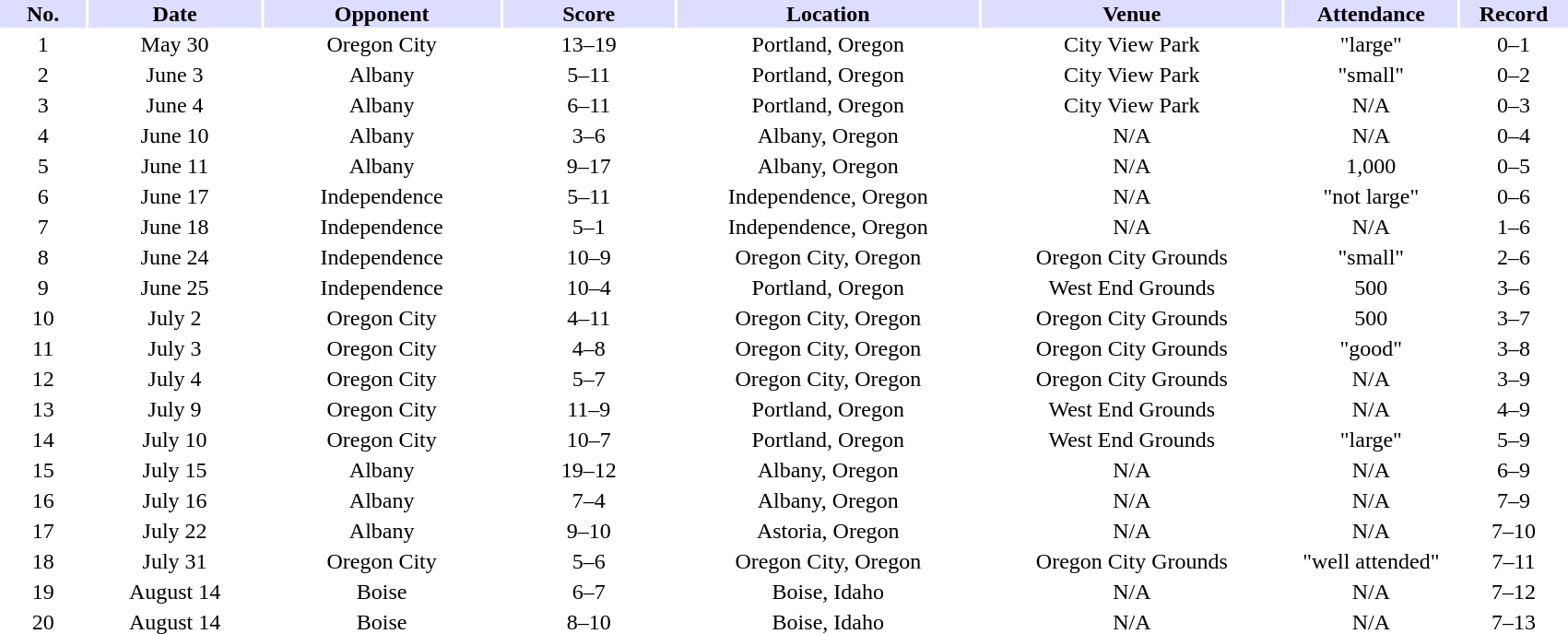<table class="toccolours" width=90% text-align:center;">
<tr>
<th bgcolor="#DDDDFF" width="4%">No.</th>
<th bgcolor="#DDDDFF" width="8%">Date</th>
<th bgcolor="#DDDDFF" width="11%">Opponent</th>
<th bgcolor="#DDDDFF" width="8%">Score</th>
<th bgcolor="#DDDDFF" width="14%">Location</th>
<th bgcolor="#DDDDFF" width="14%">Venue</th>
<th bgcolor="#DDDDFF" width="8%">Attendance</th>
<th bgcolor="#DDDDFF" width="5%">Record</th>
</tr>
<tr align="center">
<td>1</td>
<td>May 30</td>
<td>Oregon City</td>
<td>13–19</td>
<td>Portland, Oregon</td>
<td>City View Park</td>
<td>"large"</td>
<td>0–1</td>
</tr>
<tr align="center">
<td>2</td>
<td>June 3</td>
<td>Albany</td>
<td>5–11</td>
<td>Portland, Oregon</td>
<td>City View Park</td>
<td>"small"</td>
<td>0–2</td>
</tr>
<tr align="center">
<td>3</td>
<td>June 4</td>
<td>Albany</td>
<td>6–11</td>
<td>Portland, Oregon</td>
<td>City View Park</td>
<td>N/A</td>
<td>0–3</td>
</tr>
<tr align="center">
<td>4</td>
<td>June 10</td>
<td>Albany</td>
<td>3–6</td>
<td>Albany, Oregon</td>
<td>N/A</td>
<td>N/A</td>
<td>0–4</td>
</tr>
<tr align="center">
<td>5</td>
<td>June 11</td>
<td>Albany</td>
<td>9–17</td>
<td>Albany, Oregon</td>
<td>N/A</td>
<td>1,000</td>
<td>0–5</td>
</tr>
<tr align="center">
<td>6</td>
<td>June 17</td>
<td>Independence</td>
<td>5–11</td>
<td>Independence, Oregon</td>
<td>N/A</td>
<td>"not large"</td>
<td>0–6</td>
</tr>
<tr align="center">
<td>7</td>
<td>June 18</td>
<td>Independence</td>
<td>5–1</td>
<td>Independence, Oregon</td>
<td>N/A</td>
<td>N/A</td>
<td>1–6</td>
</tr>
<tr align="center">
<td>8</td>
<td>June 24</td>
<td>Independence</td>
<td>10–9</td>
<td>Oregon City, Oregon</td>
<td>Oregon City Grounds</td>
<td>"small"</td>
<td>2–6</td>
</tr>
<tr align="center">
<td>9</td>
<td>June 25</td>
<td>Independence</td>
<td>10–4</td>
<td>Portland, Oregon</td>
<td>West End Grounds</td>
<td>500</td>
<td>3–6</td>
</tr>
<tr align="center">
<td>10</td>
<td>July 2</td>
<td>Oregon City</td>
<td>4–11</td>
<td>Oregon City, Oregon</td>
<td>Oregon City Grounds</td>
<td>500</td>
<td>3–7</td>
</tr>
<tr align="center">
<td>11</td>
<td>July 3</td>
<td>Oregon City</td>
<td>4–8</td>
<td>Oregon City, Oregon</td>
<td>Oregon City Grounds</td>
<td>"good"</td>
<td>3–8</td>
</tr>
<tr align="center">
<td>12</td>
<td>July 4</td>
<td>Oregon City</td>
<td>5–7</td>
<td>Oregon City, Oregon</td>
<td>Oregon City Grounds</td>
<td>N/A</td>
<td>3–9</td>
</tr>
<tr align="center">
<td>13</td>
<td>July 9</td>
<td>Oregon City</td>
<td>11–9</td>
<td>Portland, Oregon</td>
<td>West End Grounds</td>
<td>N/A</td>
<td>4–9</td>
</tr>
<tr align="center">
<td>14</td>
<td>July 10</td>
<td>Oregon City</td>
<td>10–7</td>
<td>Portland, Oregon</td>
<td>West End Grounds</td>
<td>"large"</td>
<td>5–9</td>
</tr>
<tr align="center">
<td>15</td>
<td>July 15</td>
<td>Albany</td>
<td>19–12</td>
<td>Albany, Oregon</td>
<td>N/A</td>
<td>N/A</td>
<td>6–9</td>
</tr>
<tr align="center">
<td>16</td>
<td>July 16</td>
<td>Albany</td>
<td>7–4</td>
<td>Albany, Oregon</td>
<td>N/A</td>
<td>N/A</td>
<td>7–9</td>
</tr>
<tr align="center">
<td>17</td>
<td>July 22</td>
<td>Albany</td>
<td>9–10</td>
<td>Astoria, Oregon</td>
<td>N/A</td>
<td>N/A</td>
<td>7–10</td>
</tr>
<tr align="center">
<td>18</td>
<td>July 31</td>
<td>Oregon City</td>
<td>5–6</td>
<td>Oregon City, Oregon</td>
<td>Oregon City Grounds</td>
<td>"well attended"</td>
<td>7–11</td>
</tr>
<tr align="center">
<td>19</td>
<td>August 14</td>
<td>Boise</td>
<td>6–7</td>
<td>Boise, Idaho</td>
<td>N/A</td>
<td>N/A</td>
<td>7–12</td>
</tr>
<tr align="center">
<td>20</td>
<td>August 14</td>
<td>Boise</td>
<td>8–10</td>
<td>Boise, Idaho</td>
<td>N/A</td>
<td>N/A</td>
<td>7–13</td>
</tr>
</table>
